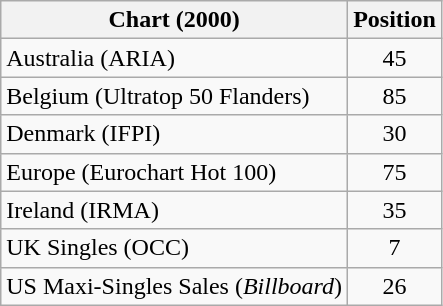<table class="wikitable sortable">
<tr>
<th>Chart (2000)</th>
<th>Position</th>
</tr>
<tr>
<td>Australia (ARIA)</td>
<td style="text-align:center;">45</td>
</tr>
<tr>
<td>Belgium (Ultratop 50 Flanders)</td>
<td style="text-align:center;">85</td>
</tr>
<tr>
<td>Denmark (IFPI)</td>
<td style="text-align:center;">30</td>
</tr>
<tr>
<td>Europe (Eurochart Hot 100)</td>
<td style="text-align:center;">75</td>
</tr>
<tr>
<td>Ireland (IRMA)</td>
<td style="text-align:center;">35</td>
</tr>
<tr>
<td>UK Singles (OCC)</td>
<td style="text-align:center;">7</td>
</tr>
<tr>
<td>US Maxi-Singles Sales (<em>Billboard</em>)</td>
<td style="text-align:center;">26</td>
</tr>
</table>
